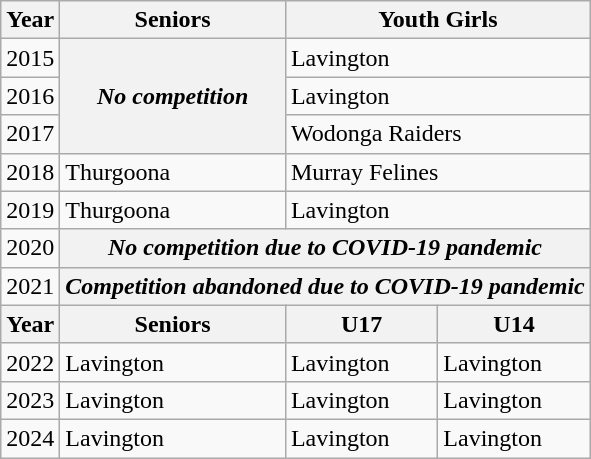<table class="wikitable">
<tr>
<th>Year</th>
<th>Seniors</th>
<th colspan="2">Youth Girls</th>
</tr>
<tr>
<td>2015</td>
<th rowspan="3"><em>No competition</em></th>
<td colspan="2">Lavington</td>
</tr>
<tr>
<td>2016</td>
<td colspan="2">Lavington</td>
</tr>
<tr>
<td>2017</td>
<td colspan="2">Wodonga Raiders</td>
</tr>
<tr>
<td>2018</td>
<td>Thurgoona</td>
<td colspan="2">Murray Felines</td>
</tr>
<tr>
<td>2019</td>
<td>Thurgoona</td>
<td colspan="2">Lavington</td>
</tr>
<tr>
<td>2020</td>
<th colspan="3"><em>No competition due to COVID-19 pandemic</em></th>
</tr>
<tr>
<td>2021</td>
<th colspan="3"><em>Competition abandoned due to COVID-19 pandemic</em></th>
</tr>
<tr>
<th>Year</th>
<th>Seniors</th>
<th>U17</th>
<th>U14</th>
</tr>
<tr>
<td>2022</td>
<td>Lavington</td>
<td>Lavington</td>
<td>Lavington</td>
</tr>
<tr>
<td>2023</td>
<td>Lavington</td>
<td>Lavington</td>
<td>Lavington</td>
</tr>
<tr>
<td>2024</td>
<td>Lavington</td>
<td>Lavington</td>
<td>Lavington</td>
</tr>
</table>
